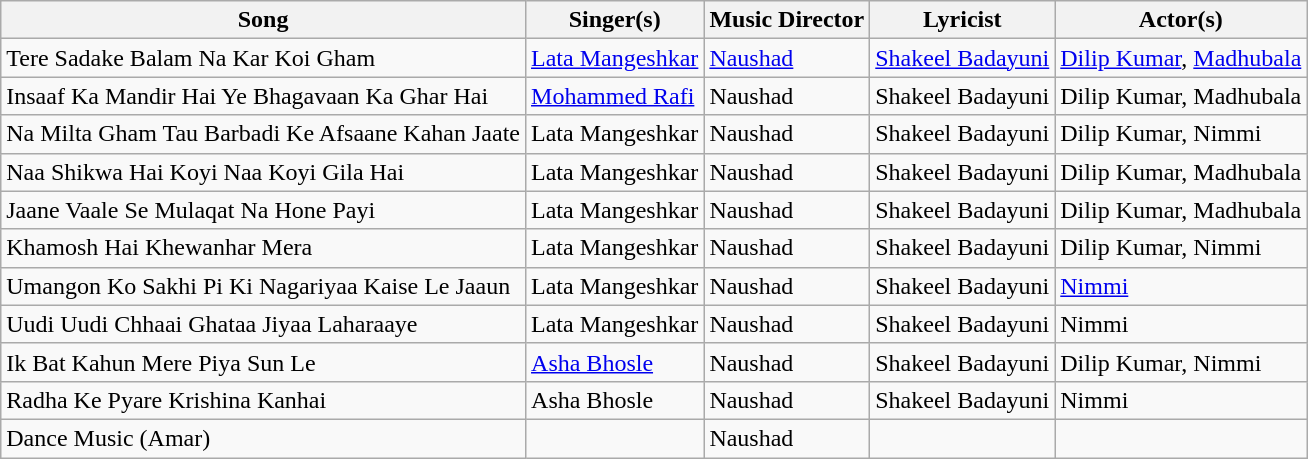<table class="wikitable">
<tr>
<th><strong>Song</strong></th>
<th><strong>Singer(s)</strong></th>
<th><strong>Music Director</strong></th>
<th><strong>Lyricist</strong></th>
<th><strong>Actor(s)</strong></th>
</tr>
<tr>
<td>Tere Sadake Balam Na Kar Koi Gham</td>
<td><a href='#'>Lata Mangeshkar</a></td>
<td><a href='#'>Naushad</a></td>
<td><a href='#'>Shakeel Badayuni</a></td>
<td><a href='#'>Dilip Kumar</a>, <a href='#'>Madhubala</a></td>
</tr>
<tr>
<td>Insaaf Ka Mandir Hai Ye Bhagavaan Ka Ghar Hai </td>
<td><a href='#'>Mohammed Rafi</a></td>
<td>Naushad</td>
<td>Shakeel Badayuni</td>
<td>Dilip Kumar, Madhubala</td>
</tr>
<tr>
<td>Na Milta Gham Tau Barbadi Ke Afsaane Kahan Jaate </td>
<td>Lata Mangeshkar</td>
<td>Naushad</td>
<td>Shakeel Badayuni</td>
<td>Dilip Kumar, Nimmi</td>
</tr>
<tr>
<td>Naa Shikwa Hai Koyi Naa Koyi Gila Hai</td>
<td>Lata Mangeshkar</td>
<td>Naushad</td>
<td>Shakeel Badayuni</td>
<td>Dilip Kumar, Madhubala</td>
</tr>
<tr>
<td>Jaane Vaale Se Mulaqat Na Hone Payi</td>
<td>Lata Mangeshkar</td>
<td>Naushad</td>
<td>Shakeel Badayuni</td>
<td>Dilip Kumar, Madhubala</td>
</tr>
<tr>
<td>Khamosh Hai Khewanhar Mera</td>
<td>Lata Mangeshkar</td>
<td>Naushad</td>
<td>Shakeel Badayuni</td>
<td>Dilip Kumar, Nimmi</td>
</tr>
<tr>
<td>Umangon Ko Sakhi Pi Ki Nagariyaa Kaise Le Jaaun</td>
<td>Lata Mangeshkar</td>
<td>Naushad</td>
<td>Shakeel Badayuni</td>
<td><a href='#'>Nimmi</a></td>
</tr>
<tr>
<td>Uudi Uudi Chhaai Ghataa Jiyaa Laharaaye</td>
<td>Lata Mangeshkar</td>
<td>Naushad</td>
<td>Shakeel Badayuni</td>
<td>Nimmi</td>
</tr>
<tr>
<td>Ik Bat Kahun Mere Piya Sun Le</td>
<td><a href='#'>Asha Bhosle</a></td>
<td>Naushad</td>
<td>Shakeel Badayuni</td>
<td>Dilip Kumar, Nimmi</td>
</tr>
<tr>
<td>Radha Ke Pyare Krishina Kanhai</td>
<td>Asha Bhosle</td>
<td>Naushad</td>
<td>Shakeel Badayuni</td>
<td>Nimmi</td>
</tr>
<tr>
<td>Dance Music (Amar)</td>
<td></td>
<td>Naushad</td>
<td></td>
<td></td>
</tr>
</table>
